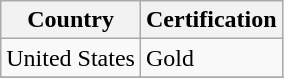<table class="wikitable">
<tr>
<th>Country</th>
<th>Certification</th>
</tr>
<tr>
<td>United States</td>
<td>Gold</td>
</tr>
<tr>
</tr>
</table>
